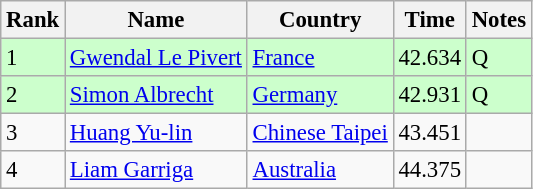<table class="wikitable" style="font-size:95%" style="text-align:center; width:35em;">
<tr>
<th>Rank</th>
<th>Name</th>
<th>Country</th>
<th>Time</th>
<th>Notes</th>
</tr>
<tr bgcolor=ccffcc>
<td>1</td>
<td align=left><a href='#'>Gwendal Le Pivert</a></td>
<td align="left"> <a href='#'>France</a></td>
<td>42.634</td>
<td>Q</td>
</tr>
<tr bgcolor=ccffcc>
<td>2</td>
<td align=left><a href='#'>Simon Albrecht</a></td>
<td align="left"> <a href='#'>Germany</a></td>
<td>42.931</td>
<td>Q</td>
</tr>
<tr>
<td>3</td>
<td align=left><a href='#'>Huang Yu-lin</a></td>
<td align="left"> <a href='#'>Chinese Taipei</a></td>
<td>43.451</td>
<td></td>
</tr>
<tr>
<td>4</td>
<td align=left><a href='#'>Liam Garriga</a></td>
<td align=left> <a href='#'>Australia</a></td>
<td>44.375</td>
<td></td>
</tr>
</table>
